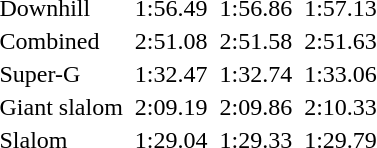<table>
<tr>
<td>Downhill<br></td>
<td></td>
<td>1:56.49</td>
<td></td>
<td>1:56.86</td>
<td></td>
<td>1:57.13</td>
</tr>
<tr>
<td>Combined<br></td>
<td></td>
<td>2:51.08</td>
<td></td>
<td>2:51.58</td>
<td></td>
<td>2:51.63</td>
</tr>
<tr>
<td>Super-G<br></td>
<td></td>
<td>1:32.47</td>
<td></td>
<td>1:32.74</td>
<td></td>
<td>1:33.06</td>
</tr>
<tr>
<td>Giant slalom<br></td>
<td></td>
<td>2:09.19</td>
<td></td>
<td>2:09.86</td>
<td></td>
<td>2:10.33</td>
</tr>
<tr>
<td>Slalom<br></td>
<td></td>
<td>1:29.04</td>
<td></td>
<td>1:29.33</td>
<td></td>
<td>1:29.79</td>
</tr>
</table>
